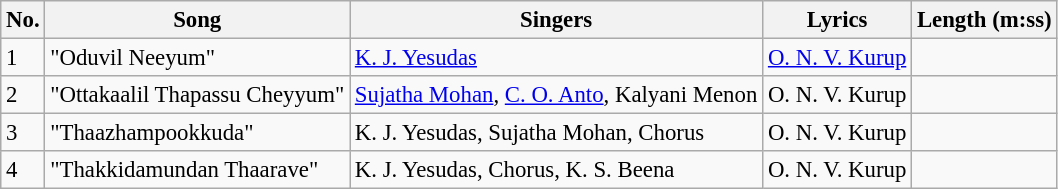<table class="wikitable" style="font-size:95%;">
<tr>
<th>No.</th>
<th>Song</th>
<th>Singers</th>
<th>Lyrics</th>
<th>Length (m:ss)</th>
</tr>
<tr>
<td>1</td>
<td>"Oduvil Neeyum"</td>
<td><a href='#'>K. J. Yesudas</a></td>
<td><a href='#'>O. N. V. Kurup</a></td>
<td></td>
</tr>
<tr>
<td>2</td>
<td>"Ottakaalil Thapassu Cheyyum"</td>
<td><a href='#'>Sujatha Mohan</a>, <a href='#'>C. O. Anto</a>, Kalyani Menon</td>
<td>O. N. V. Kurup</td>
<td></td>
</tr>
<tr>
<td>3</td>
<td>"Thaazhampookkuda"</td>
<td>K. J. Yesudas, Sujatha Mohan, Chorus</td>
<td>O. N. V. Kurup</td>
<td></td>
</tr>
<tr>
<td>4</td>
<td>"Thakkidamundan Thaarave"</td>
<td>K. J. Yesudas, Chorus, K. S. Beena</td>
<td>O. N. V. Kurup</td>
<td></td>
</tr>
</table>
